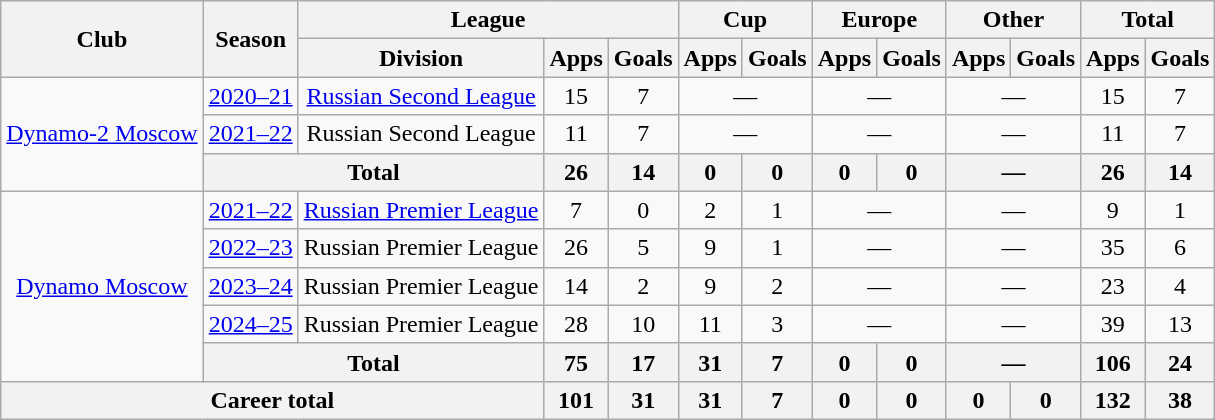<table class="wikitable" style="text-align: center;">
<tr>
<th rowspan="2">Club</th>
<th rowspan="2">Season</th>
<th colspan="3">League</th>
<th colspan="2">Cup</th>
<th colspan="2">Europe</th>
<th colspan="2">Other</th>
<th colspan="2">Total</th>
</tr>
<tr>
<th>Division</th>
<th>Apps</th>
<th>Goals</th>
<th>Apps</th>
<th>Goals</th>
<th>Apps</th>
<th>Goals</th>
<th>Apps</th>
<th>Goals</th>
<th>Apps</th>
<th>Goals</th>
</tr>
<tr>
<td rowspan="3"><a href='#'>Dynamo-2 Moscow</a></td>
<td><a href='#'>2020–21</a></td>
<td><a href='#'>Russian Second League</a></td>
<td>15</td>
<td>7</td>
<td colspan="2">—</td>
<td colspan="2">—</td>
<td colspan="2">—</td>
<td>15</td>
<td>7</td>
</tr>
<tr>
<td><a href='#'>2021–22</a></td>
<td>Russian Second League</td>
<td>11</td>
<td>7</td>
<td colspan="2">—</td>
<td colspan="2">—</td>
<td colspan="2">—</td>
<td>11</td>
<td>7</td>
</tr>
<tr>
<th colspan="2">Total</th>
<th>26</th>
<th>14</th>
<th>0</th>
<th>0</th>
<th>0</th>
<th>0</th>
<th colspan="2">—</th>
<th>26</th>
<th>14</th>
</tr>
<tr>
<td rowspan="5"><a href='#'>Dynamo Moscow</a></td>
<td><a href='#'>2021–22</a></td>
<td><a href='#'>Russian Premier League</a></td>
<td>7</td>
<td>0</td>
<td>2</td>
<td>1</td>
<td colspan="2">—</td>
<td colspan="2">—</td>
<td>9</td>
<td>1</td>
</tr>
<tr>
<td><a href='#'>2022–23</a></td>
<td>Russian Premier League</td>
<td>26</td>
<td>5</td>
<td>9</td>
<td>1</td>
<td colspan="2">—</td>
<td colspan="2">—</td>
<td>35</td>
<td>6</td>
</tr>
<tr>
<td><a href='#'>2023–24</a></td>
<td>Russian Premier League</td>
<td>14</td>
<td>2</td>
<td>9</td>
<td>2</td>
<td colspan="2">—</td>
<td colspan="2">—</td>
<td>23</td>
<td>4</td>
</tr>
<tr>
<td><a href='#'>2024–25</a></td>
<td>Russian Premier League</td>
<td>28</td>
<td>10</td>
<td>11</td>
<td>3</td>
<td colspan="2">—</td>
<td colspan="2">—</td>
<td>39</td>
<td>13</td>
</tr>
<tr>
<th colspan="2">Total</th>
<th>75</th>
<th>17</th>
<th>31</th>
<th>7</th>
<th>0</th>
<th>0</th>
<th colspan="2">—</th>
<th>106</th>
<th>24</th>
</tr>
<tr>
<th colspan="3">Career total</th>
<th>101</th>
<th>31</th>
<th>31</th>
<th>7</th>
<th>0</th>
<th>0</th>
<th>0</th>
<th>0</th>
<th>132</th>
<th>38</th>
</tr>
</table>
